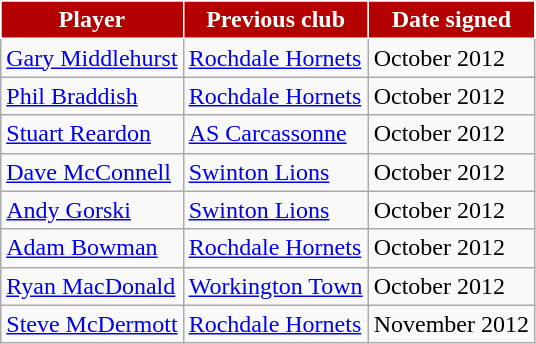<table class="wikitable">
<tr>
<th scope="col" style="background:#B50000; color:white; border:solid white 1px">Player</th>
<th scope="col" style="background:#B50000; color:white; border:solid white 1px">Previous club</th>
<th scope="col" style="background:#B50000; color:white; border:solid white 1px">Date signed</th>
</tr>
<tr>
<td> <a href='#'>Gary Middlehurst</a></td>
<td><a href='#'>Rochdale Hornets</a></td>
<td>October 2012</td>
</tr>
<tr>
<td> <a href='#'>Phil Braddish</a></td>
<td><a href='#'>Rochdale Hornets</a></td>
<td>October 2012</td>
</tr>
<tr>
<td> <a href='#'>Stuart Reardon</a></td>
<td><a href='#'>AS Carcassonne</a></td>
<td>October 2012 </td>
</tr>
<tr>
<td> <a href='#'>Dave McConnell</a></td>
<td><a href='#'>Swinton Lions</a></td>
<td>October 2012</td>
</tr>
<tr>
<td> <a href='#'>Andy Gorski</a></td>
<td><a href='#'>Swinton Lions</a></td>
<td>October 2012</td>
</tr>
<tr>
<td> <a href='#'>Adam Bowman</a></td>
<td><a href='#'>Rochdale Hornets</a></td>
<td>October 2012 </td>
</tr>
<tr>
<td> <a href='#'>Ryan MacDonald</a></td>
<td><a href='#'>Workington Town</a></td>
<td>October 2012 </td>
</tr>
<tr>
<td> <a href='#'>Steve McDermott</a></td>
<td><a href='#'>Rochdale Hornets</a></td>
<td>November 2012</td>
</tr>
</table>
